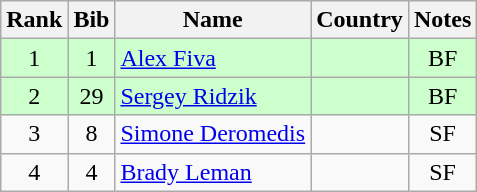<table class="wikitable" style="text-align:center;">
<tr>
<th>Rank</th>
<th>Bib</th>
<th>Name</th>
<th>Country</th>
<th>Notes</th>
</tr>
<tr bgcolor=ccffcc>
<td>1</td>
<td>1</td>
<td align=left><a href='#'>Alex Fiva</a></td>
<td align=left></td>
<td>BF</td>
</tr>
<tr bgcolor=ccffcc>
<td>2</td>
<td>29</td>
<td align=left><a href='#'>Sergey Ridzik</a></td>
<td align=left></td>
<td>BF</td>
</tr>
<tr>
<td>3</td>
<td>8</td>
<td align=left><a href='#'>Simone Deromedis</a></td>
<td align=left></td>
<td>SF</td>
</tr>
<tr>
<td>4</td>
<td>4</td>
<td align=left><a href='#'>Brady Leman</a></td>
<td align=left></td>
<td>SF</td>
</tr>
</table>
